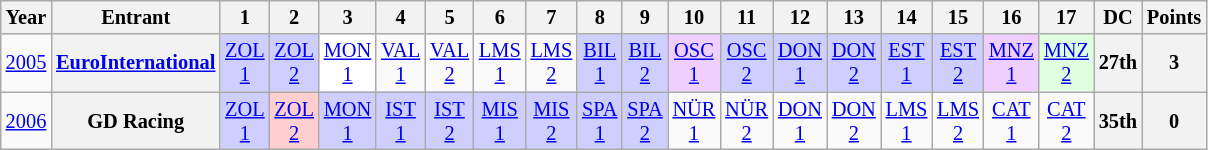<table class="wikitable" style="text-align:center; font-size:85%">
<tr>
<th>Year</th>
<th>Entrant</th>
<th>1</th>
<th>2</th>
<th>3</th>
<th>4</th>
<th>5</th>
<th>6</th>
<th>7</th>
<th>8</th>
<th>9</th>
<th>10</th>
<th>11</th>
<th>12</th>
<th>13</th>
<th>14</th>
<th>15</th>
<th>16</th>
<th>17</th>
<th>DC</th>
<th>Points</th>
</tr>
<tr>
<td><a href='#'>2005</a></td>
<th><a href='#'>EuroInternational</a></th>
<td style="background:#CFCFFF;"><a href='#'>ZOL<br>1</a><br></td>
<td style="background:#CFCFFF;"><a href='#'>ZOL<br>2</a><br></td>
<td style="background:#FFFFFF;"><a href='#'>MON<br>1</a><br></td>
<td><a href='#'>VAL<br>1</a></td>
<td><a href='#'>VAL<br>2</a></td>
<td><a href='#'>LMS<br>1</a></td>
<td><a href='#'>LMS<br>2</a></td>
<td style="background:#CFCFFF;"><a href='#'>BIL<br>1</a><br></td>
<td style="background:#CFCFFF;"><a href='#'>BIL<br>2</a><br></td>
<td style="background:#EFCFFF;"><a href='#'>OSC<br>1</a><br></td>
<td style="background:#CFCFFF;"><a href='#'>OSC<br>2</a><br></td>
<td style="background:#CFCFFF;"><a href='#'>DON<br>1</a><br></td>
<td style="background:#CFCFFF;"><a href='#'>DON<br>2</a><br></td>
<td style="background:#CFCFFF;"><a href='#'>EST<br>1</a><br></td>
<td style="background:#CFCFFF;"><a href='#'>EST<br>2</a><br></td>
<td style="background:#EFCFFF;"><a href='#'>MNZ<br>1</a><br></td>
<td style="background:#DFFFDF;"><a href='#'>MNZ<br>2</a><br></td>
<th>27th</th>
<th>3</th>
</tr>
<tr>
<td><a href='#'>2006</a></td>
<th nowrap>GD Racing</th>
<td style="background:#CFCFFF;"><a href='#'>ZOL<br>1</a><br></td>
<td style="background:#FFCFCF;"><a href='#'>ZOL<br>2</a><br></td>
<td style="background:#CFCFFF;"><a href='#'>MON<br>1</a><br></td>
<td style="background:#CFCFFF;"><a href='#'>IST<br>1</a><br></td>
<td style="background:#CFCFFF;"><a href='#'>IST<br>2</a><br></td>
<td style="background:#CFCFFF;"><a href='#'>MIS<br>1</a><br></td>
<td style="background:#CFCFFF;"><a href='#'>MIS<br>2</a><br></td>
<td style="background:#CFCFFF;"><a href='#'>SPA<br>1</a><br></td>
<td style="background:#CFCFFF;"><a href='#'>SPA<br>2</a><br></td>
<td><a href='#'>NÜR<br>1</a></td>
<td><a href='#'>NÜR<br>2</a></td>
<td><a href='#'>DON<br>1</a></td>
<td><a href='#'>DON<br>2</a></td>
<td><a href='#'>LMS<br>1</a></td>
<td><a href='#'>LMS<br>2</a></td>
<td><a href='#'>CAT<br>1</a></td>
<td><a href='#'>CAT<br>2</a></td>
<th>35th</th>
<th>0</th>
</tr>
</table>
